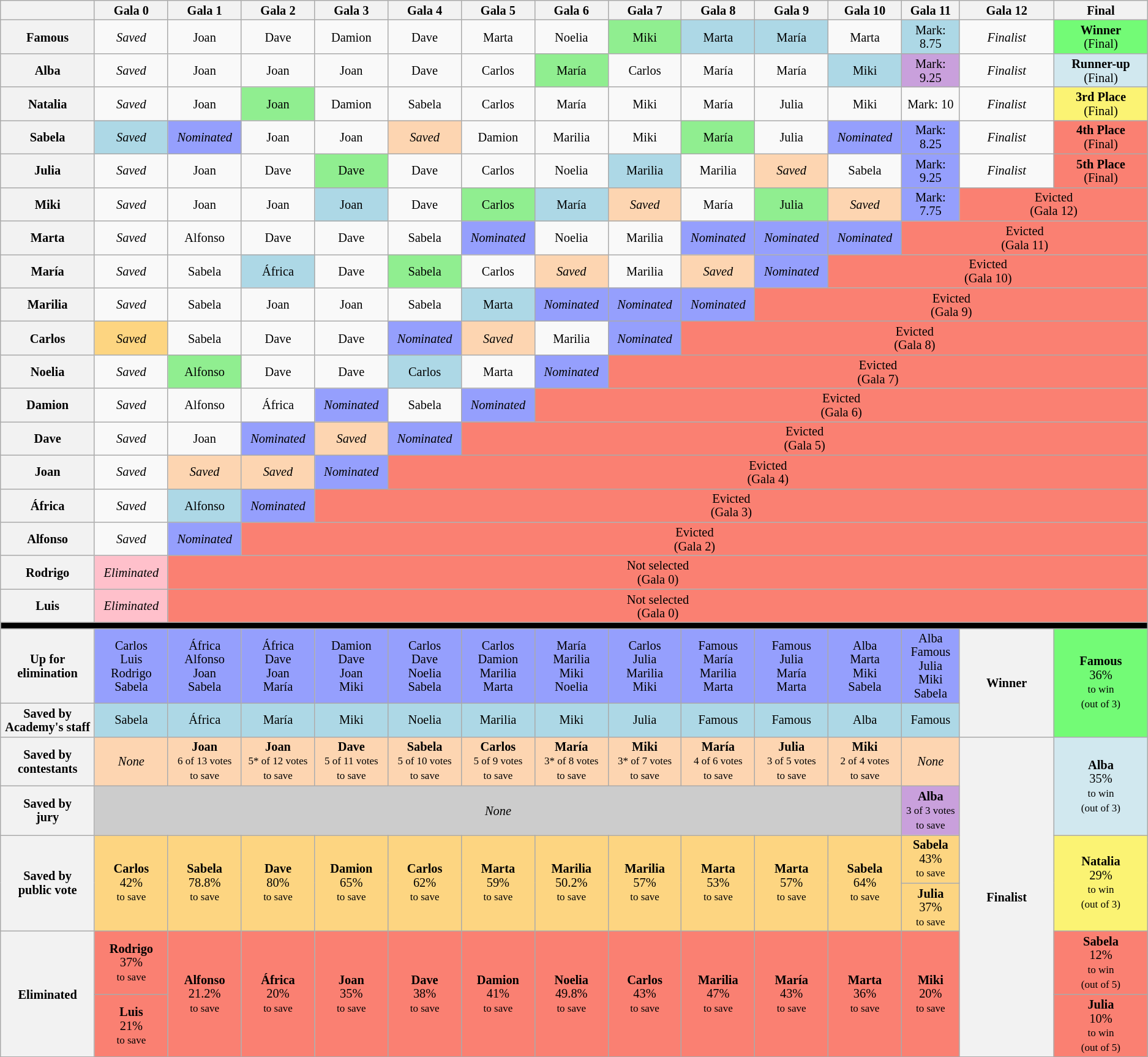<table class="wikitable" style="text-align:center; font-size:85%; line-height:15px;">
<tr>
<th scope="col" style="width: 6%;"></th>
<th scope="col" style="width: 3%;">Gala 0</th>
<th scope="col" style="width: 3%;">Gala 1</th>
<th scope="col" style="width: 3%;">Gala 2</th>
<th scope="col" style="width: 3%;">Gala 3</th>
<th scope="col" style="width: 3%;">Gala 4</th>
<th scope="col" style="width: 3%;">Gala 5</th>
<th scope="col" style="width: 3%;">Gala 6</th>
<th scope="col" style="width: 3%;">Gala 7</th>
<th scope="col" style="width: 3%;">Gala 8</th>
<th scope="col" style="width: 3%;">Gala 9</th>
<th scope="col" style="width: 3%;">Gala 10</th>
<th scope="col" style="width: 3%;">Gala 11</th>
<th style="width: 6%;">Gala 12</th>
<th style="width: 6%;">Final</th>
</tr>
<tr>
<th scope="row">Famous</th>
<td><em>Saved</em></td>
<td>Joan</td>
<td>Dave</td>
<td>Damion</td>
<td>Dave</td>
<td>Marta</td>
<td>Noelia</td>
<td bgcolor="lightgreen">Miki</td>
<td bgcolor="lightblue">Marta</td>
<td bgcolor="lightblue">María</td>
<td>Marta</td>
<td bgcolor="lightblue"><span>Mark: 8.75</span></td>
<td><em>Finalist</em></td>
<td style="background-color: rgb(115, 251, 118);"><strong>Winner</strong><br>(Final)</td>
</tr>
<tr>
<th scope="row">Alba</th>
<td><em>Saved</em></td>
<td>Joan</td>
<td>Joan</td>
<td>Joan</td>
<td>Dave</td>
<td>Carlos</td>
<td bgcolor="lightgreen">María</td>
<td>Carlos</td>
<td>María</td>
<td>María</td>
<td bgcolor="lightblue">Miki</td>
<td style="background-color: #C9A0DC;"><span>Mark: 9.25</span></td>
<td><em>Finalist</em></td>
<td style="background-color: rgb(209, 232, 239);"><strong>Runner-up</strong><br>(Final)</td>
</tr>
<tr>
<th scope="row">Natalia</th>
<td><em>Saved</em></td>
<td>Joan</td>
<td bgcolor="lightgreen">Joan</td>
<td>Damion</td>
<td>Sabela</td>
<td>Carlos</td>
<td>María</td>
<td>Miki</td>
<td>María</td>
<td>Julia</td>
<td>Miki</td>
<td><span>Mark: 10</span></td>
<td><em>Finalist</em></td>
<td style="background-color: rgb(251, 243, 115);"><strong>3rd Place</strong><br>(Final)</td>
</tr>
<tr>
<th scope="row">Sabela</th>
<td style="background: lightblue;"><em>Saved</em></td>
<td style="background-color: rgb(149, 159, 253);"><em>Nominated</em></td>
<td>Joan</td>
<td>Joan</td>
<td style="background: rgb(253, 213, 177);"><em>Saved</em></td>
<td>Damion</td>
<td>Marilia</td>
<td>Miki</td>
<td bgcolor="lightgreen">María</td>
<td>Julia</td>
<td style="background-color: rgb(149, 159, 253);"><em>Nominated</em></td>
<td style="background-color: rgb(149, 159, 253);"><span>Mark: 8.25</span></td>
<td><em>Finalist</em></td>
<td style="background-color: salmon;"><strong>4th Place</strong><br>(Final)</td>
</tr>
<tr>
<th scope="row">Julia</th>
<td><em>Saved</em></td>
<td>Joan</td>
<td>Dave</td>
<td bgcolor="lightgreen">Dave</td>
<td>Dave</td>
<td>Carlos</td>
<td>Noelia</td>
<td bgcolor="lightblue">Marilia</td>
<td>Marilia</td>
<td style="background: rgb(253, 213, 177);"><em>Saved</em></td>
<td>Sabela</td>
<td style="background-color: rgb(149, 159, 253);"><span>Mark: 9.25</span></td>
<td><em>Finalist</em></td>
<td style="background-color: salmon;"><strong>5th Place</strong><br>(Final)</td>
</tr>
<tr>
<th scope="row">Miki</th>
<td><em>Saved</em></td>
<td>Joan</td>
<td>Joan</td>
<td bgcolor="lightblue">Joan</td>
<td>Dave</td>
<td bgcolor="lightgreen">Carlos</td>
<td bgcolor="lightblue">María</td>
<td style="background: rgb(253, 213, 177);"><em>Saved</em></td>
<td>María</td>
<td bgcolor="lightgreen">Julia</td>
<td style="background: rgb(253, 213, 177);"><em>Saved</em></td>
<td style="background-color: rgb(149, 159, 253);"><span>Mark: 7.75</span></td>
<td colspan="3" style="background: salmon;">Evicted<br>(Gala 12)</td>
</tr>
<tr>
<th scope="row">Marta</th>
<td><em>Saved</em></td>
<td>Alfonso</td>
<td>Dave</td>
<td>Dave</td>
<td>Sabela</td>
<td style="background-color: rgb(149, 159, 253);"><em>Nominated</em></td>
<td>Noelia</td>
<td>Marilia</td>
<td style="background-color: rgb(149, 159, 253);"><em>Nominated</em></td>
<td style="background-color: rgb(149, 159, 253);"><em>Nominated</em></td>
<td style="background-color: rgb(149, 159, 253);"><em>Nominated</em></td>
<td colspan="3" style="background: salmon;">Evicted<br>(Gala 11)</td>
</tr>
<tr>
<th scope="row">María</th>
<td><em>Saved</em></td>
<td>Sabela</td>
<td bgcolor="lightblue">África</td>
<td>Dave</td>
<td bgcolor="lightgreen">Sabela</td>
<td>Carlos</td>
<td style="background: rgb(253, 213, 177);"><em>Saved</em></td>
<td>Marilia</td>
<td style="background: rgb(253, 213, 177);"><em>Saved</em></td>
<td style="background-color: rgb(149, 159, 253);"><em>Nominated</em></td>
<td colspan="4" style="background: salmon;">Evicted<br>(Gala 10)</td>
</tr>
<tr>
<th scope="row">Marilia</th>
<td><em>Saved</em></td>
<td>Sabela</td>
<td>Joan</td>
<td>Joan</td>
<td>Sabela</td>
<td bgcolor="lightblue">Marta</td>
<td style="background-color: rgb(149, 159, 253);"><em>Nominated</em></td>
<td style="background-color: rgb(149, 159, 253);"><em>Nominated</em></td>
<td style="background-color: rgb(149, 159, 253);"><em>Nominated</em></td>
<td colspan="5" style="background: salmon;">Evicted<br>(Gala 9)</td>
</tr>
<tr>
<th scope="row">Carlos</th>
<td style="background: rgb(253, 213, 129);"><em>Saved</em></td>
<td>Sabela</td>
<td>Dave</td>
<td>Dave</td>
<td style="background-color: rgb(149, 159, 253);"><em>Nominated</em></td>
<td style="background: rgb(253, 213, 177);"><em>Saved</em></td>
<td>Marilia</td>
<td style="background-color: rgb(149, 159, 253);"><em>Nominated</em></td>
<td colspan="6" style="background: salmon;">Evicted<br>(Gala 8)</td>
</tr>
<tr>
<th scope="row">Noelia</th>
<td><em>Saved</em></td>
<td bgcolor="lightgreen">Alfonso</td>
<td>Dave</td>
<td>Dave</td>
<td bgcolor="lightblue">Carlos</td>
<td>Marta</td>
<td style="background-color: rgb(149, 159, 253);"><em>Nominated</em></td>
<td colspan="7" style="background: salmon;">Evicted<br>(Gala 7)</td>
</tr>
<tr>
<th scope="row">Damion</th>
<td><em>Saved</em></td>
<td>Alfonso</td>
<td>África</td>
<td style="background-color: rgb(149, 159, 253);"><em>Nominated</em></td>
<td>Sabela</td>
<td style="background-color: rgb(149, 159, 253);"><em>Nominated</em></td>
<td colspan="8" style="background: salmon;">Evicted<br>(Gala 6)</td>
</tr>
<tr>
<th scope="row">Dave</th>
<td><em>Saved</em></td>
<td>Joan</td>
<td style="background-color: rgb(149, 159, 253);"><em>Nominated</em></td>
<td style="background: rgb(253, 213, 177);"><em>Saved</em></td>
<td style="background-color: rgb(149, 159, 253);"><em>Nominated</em></td>
<td colspan="9" style="background: salmon;">Evicted<br>(Gala 5)</td>
</tr>
<tr>
<th scope="row">Joan</th>
<td><em>Saved</em></td>
<td style="background: rgb(253, 213, 177);"><em>Saved</em></td>
<td style="background: rgb(253, 213, 177);"><em>Saved</em></td>
<td style="background-color: rgb(149, 159, 253);"><em>Nominated</em></td>
<td colspan="10" style="background: salmon;">Evicted<br>(Gala 4)</td>
</tr>
<tr>
<th scope="row">África</th>
<td><em>Saved</em></td>
<td bgcolor="lightblue">Alfonso</td>
<td style="background-color: rgb(149, 159, 253);"><em>Nominated</em></td>
<td colspan="11" style="background: salmon;">Evicted<br>(Gala 3)</td>
</tr>
<tr>
<th scope="row">Alfonso</th>
<td><em>Saved</em></td>
<td style="background-color: rgb(149, 159, 253);"><em>Nominated</em></td>
<td colspan="12" style="background: salmon;">Evicted<br>(Gala 2)</td>
</tr>
<tr>
<th scope="row">Rodrigo</th>
<td style="background: pink;"><em>Eliminated</em></td>
<td colspan="13" style="background:salmon;">Not selected<br>(Gala 0)</td>
</tr>
<tr>
<th scope="row">Luis</th>
<td style="background: pink;"><em>Eliminated</em></td>
<td colspan="13" style="background: salmon;">Not selected<br>(Gala 0)</td>
</tr>
<tr>
<th colspan="15" style="background-color: black;"></th>
</tr>
<tr>
<th scope="row">Up for<br>elimination</th>
<td style="background: rgb(149, 159, 253);">Carlos<br>Luis<br>Rodrigo<br>Sabela</td>
<td style="background: rgb(149, 159, 253);">África<br>Alfonso<br>Joan<br>Sabela</td>
<td style="background: rgb(149, 159, 253);">África<br>Dave<br>Joan<br>María</td>
<td style="background: rgb(149, 159, 253);">Damion<br>Dave<br>Joan<br>Miki</td>
<td style="background: rgb(149, 159, 253);">Carlos<br>Dave<br>Noelia<br>Sabela</td>
<td style="background: rgb(149, 159, 253);">Carlos<br>Damion<br>Marilia<br>Marta</td>
<td style="background: rgb(149, 159, 253);">María<br>Marilia<br>Miki<br>Noelia</td>
<td style="background: rgb(149, 159, 253);">Carlos<br>Julia<br>Marilia<br>Miki</td>
<td style="background: rgb(149, 159, 253);">Famous<br>María<br>Marilia<br>Marta</td>
<td style="background: rgb(149, 159, 253);">Famous<br>Julia<br>María<br>Marta</td>
<td style="background: rgb(149, 159, 253);">Alba<br>Marta<br>Miki<br>Sabela</td>
<td style="background: rgb(149, 159, 253);">Alba<br>Famous<br>Julia<br>Miki<br>Sabela</td>
<th rowspan="2">Winner</th>
<td rowspan="2" style="background: rgb(115, 251, 118);"><strong>Famous</strong><br>36%<br><small>to win<br>(out of 3) </small></td>
</tr>
<tr>
<th scope="row">Saved by<br>Academy's staff</th>
<td style="background-color:lightblue;">Sabela</td>
<td style="background-color:lightblue;">África</td>
<td style="background-color:lightblue;">María</td>
<td style="background-color:lightblue;">Miki</td>
<td style="background-color:lightblue;">Noelia</td>
<td style="background-color:lightblue;">Marilia</td>
<td style="background-color:lightblue;">Miki</td>
<td style="background-color:lightblue;">Julia</td>
<td style="background-color:lightblue;">Famous</td>
<td style="background-color:lightblue;">Famous</td>
<td style="background-color:lightblue;">Alba</td>
<td style="background-color:lightblue;">Famous</td>
</tr>
<tr>
<th scope="row">Saved by<br>contestants</th>
<td style="background-color: rgb(253, 213, 177);"><em>None</em></td>
<td style="background-color: rgb(253, 213, 177);"><strong>Joan</strong><br><small>6 of 13 votes</small><br><small>to save </small></td>
<td style="background-color: rgb(253, 213, 177);"><strong>Joan</strong><br><small>5* of 12 votes</small><br><small>to save </small></td>
<td style="background-color: rgb(253, 213, 177);"><strong>Dave</strong><br><small>5 of 11 votes</small><br><small>to save </small></td>
<td style="background-color: rgb(253, 213, 177);"><strong>Sabela</strong><br><small>5 of 10 votes</small><br><small>to save </small></td>
<td style="background-color: rgb(253, 213, 177);"><strong>Carlos</strong><br><small>5 of 9 votes</small><br><small>to save </small></td>
<td style="background-color: rgb(253, 213, 177);"><strong>María</strong><br><small>3* of 8 votes</small><br><small>to save </small></td>
<td style="background-color: rgb(253, 213, 177);"><strong>Miki</strong><br><small>3* of 7 votes</small><br><small>to save </small></td>
<td style="background-color: rgb(253, 213, 177);"><strong>María</strong><br><small>4 of 6 votes</small><br><small>to save </small></td>
<td style="background-color: rgb(253, 213, 177);"><strong>Julia</strong><br><small>3 of 5 votes</small><br><small>to save </small></td>
<td style="background-color: rgb(253, 213, 177);"><strong>Miki</strong><br><small>2 of 4 votes</small><br><small>to save </small></td>
<td style="background-color: rgb(253, 213, 177);"><em>None</em></td>
<th rowspan="6">Finalist</th>
<td rowspan="2" style="background-color: rgb(209, 232, 239);"><strong>Alba</strong><br>35%<br><small>to win<br>(out of 3) </small></td>
</tr>
<tr>
<th scope="row">Saved by<br>jury</th>
<td colspan="11" style="background-color: #CCCCCC;"><em>None</em></td>
<td style="background-color: #C9A0DC;;"><strong>Alba</strong><br><small>3 of 3 votes</small><br><small>to save </small></td>
</tr>
<tr>
<th rowspan="2" scope="row">Saved by<br>public vote</th>
<td rowspan="2" style="background-color: rgb(253, 213, 129);"><strong>Carlos</strong><br>42%<br><small>to save </small></td>
<td rowspan="2" style="background-color: rgb(253, 213, 129);"><strong>Sabela</strong><br>78.8%<br><small>to save </small></td>
<td rowspan="2" style="background-color: rgb(253, 213, 129);"><strong>Dave</strong><br>80%<br><small>to save </small></td>
<td rowspan="2" style="background-color: rgb(253, 213, 129);"><strong>Damion</strong><br>65%<br><small>to save </small></td>
<td rowspan="2" style="background-color: rgb(253, 213, 129);"><strong>Carlos</strong><br>62%<br><small>to save </small></td>
<td rowspan="2" style="background-color: rgb(253, 213, 129);"><strong>Marta</strong><br>59%<br><small>to save </small></td>
<td rowspan="2" style="background-color: rgb(253, 213, 129);"><strong>Marilia</strong><br>50.2%<br><small>to save </small></td>
<td rowspan="2" style="background-color: rgb(253, 213, 129);"><strong>Marilia</strong><br>57%<br><small>to save </small></td>
<td rowspan="2" style="background-color: rgb(253, 213, 129);"><strong>Marta</strong><br>53%<br><small>to save </small></td>
<td rowspan="2" style="background-color: rgb(253, 213, 129);"><strong>Marta</strong><br>57%<br><small>to save </small></td>
<td rowspan="2" style="background-color: rgb(253, 213, 129);"><strong>Sabela</strong><br>64%<br><small>to save </small></td>
<td style="background-color: rgb(253, 213, 129);"><strong>Sabela</strong><br>43%<br><small>to save </small></td>
<td rowspan="2" style="background-color: rgb(251, 243, 115);"><strong>Natalia</strong><br>29%<br><small>to win<br>(out of 3) </small></td>
</tr>
<tr>
<td style="background-color: rgb(253, 213, 129);"><strong>Julia</strong><br>37%<br><small>to save </small></td>
</tr>
<tr>
<th scope="row" rowspan=2>Eliminated</th>
<td style="background:salmon;"><strong>Rodrigo</strong><br>37%<br><small>to save </small></td>
<td rowspan=2 style="background:salmon;"><strong>Alfonso</strong><br>21.2%<br><small>to save </small></td>
<td rowspan=2 style="background:salmon;"><strong>África</strong><br>20%<br><small>to save </small></td>
<td rowspan=2 style="background:salmon;"><strong>Joan</strong><br>35%<br><small>to save </small></td>
<td rowspan=2 style="background:salmon;"><strong>Dave</strong><br>38%<br><small>to save </small></td>
<td rowspan=2 style="background:salmon;"><strong>Damion</strong><br>41%<br><small>to save </small></td>
<td rowspan=2 style="background:salmon;"><strong>Noelia</strong><br>49.8%<br><small>to save </small></td>
<td rowspan=2 style="background:salmon;"><strong>Carlos</strong><br>43%<br><small>to save </small></td>
<td rowspan=2 style="background:salmon;"><strong>Marilia</strong><br>47%<br><small>to save </small></td>
<td rowspan=2 style="background:salmon;"><strong>María</strong><br>43%<br><small>to save </small></td>
<td rowspan=2 style="background:salmon;"><strong>Marta</strong><br>36%<br><small>to save </small></td>
<td rowspan=2 style="background:salmon;"><strong>Miki</strong><br>20%<br><small>to save </small></td>
<td style="background: salmon;"><strong>Sabela</strong><br>12%<br><small>to win<br>(out of 5) </small></td>
</tr>
<tr>
<td style="background:salmon;"><strong>Luis</strong><br>21%<br><small>to save </small></td>
<td style="background-color: salmon;"><strong>Julia</strong><br>10%<br><small>to win<br>(out of 5) </small></td>
</tr>
</table>
